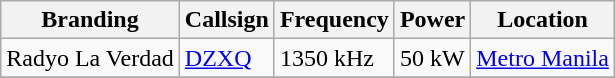<table class="wikitable">
<tr>
<th>Branding</th>
<th>Callsign</th>
<th>Frequency</th>
<th>Power</th>
<th>Location</th>
</tr>
<tr>
<td>Radyo La Verdad</td>
<td><a href='#'>DZXQ</a></td>
<td>1350 kHz</td>
<td>50 kW</td>
<td><a href='#'>Metro Manila</a></td>
</tr>
<tr>
</tr>
</table>
